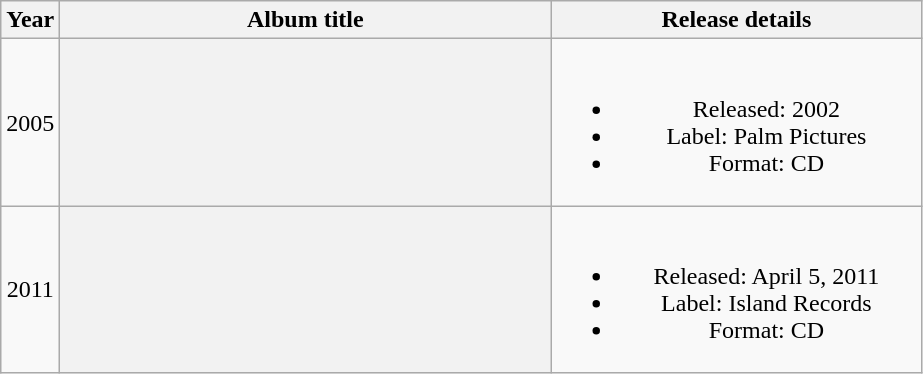<table class="wikitable plainrowheaders" style="text-align:center;">
<tr>
<th>Year</th>
<th scope="col" rowspan="1" style="width:20em">Album title</th>
<th scope="col" rowspan="1" style="width:15em">Release details</th>
</tr>
<tr>
<td>2005</td>
<th></th>
<td><br><ul><li>Released: 2002</li><li>Label: Palm Pictures</li><li>Format: CD</li></ul></td>
</tr>
<tr>
<td>2011</td>
<th></th>
<td><br><ul><li>Released: April 5, 2011</li><li>Label: Island Records</li><li>Format: CD</li></ul></td>
</tr>
</table>
